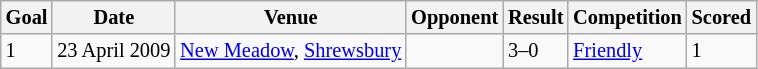<table class="wikitable sortable collapsible collapsed" style="font-size:85%;">
<tr>
<th>Goal</th>
<th>Date</th>
<th>Venue</th>
<th>Opponent</th>
<th>Result</th>
<th>Competition</th>
<th>Scored</th>
</tr>
<tr>
<td>1</td>
<td>23 April 2009</td>
<td><a href='#'>New Meadow</a>, <a href='#'>Shrewsbury</a></td>
<td></td>
<td>3–0</td>
<td><a href='#'>Friendly</a></td>
<td>1</td>
</tr>
</table>
